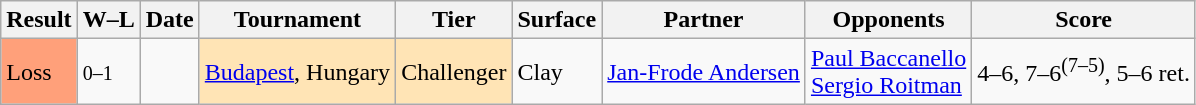<table class="sortable wikitable">
<tr>
<th>Result</th>
<th class="unsortable">W–L</th>
<th>Date</th>
<th>Tournament</th>
<th>Tier</th>
<th>Surface</th>
<th>Partner</th>
<th>Opponents</th>
<th class="unsortable">Score</th>
</tr>
<tr>
<td style="background:#ffa07a;">Loss</td>
<td><small>0–1</small></td>
<td></td>
<td style="background:moccasin;"><a href='#'>Budapest</a>, Hungary</td>
<td style="background:moccasin;">Challenger</td>
<td>Clay</td>
<td> <a href='#'>Jan-Frode Andersen</a></td>
<td> <a href='#'>Paul Baccanello</a> <br>  <a href='#'>Sergio Roitman</a></td>
<td>4–6, 7–6<sup>(7–5)</sup>, 5–6 ret.</td>
</tr>
</table>
